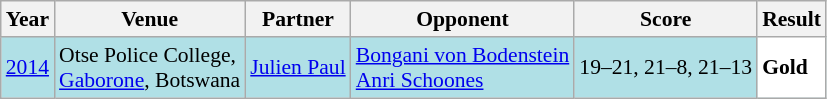<table class="sortable wikitable" style="font-size: 90%;">
<tr>
<th>Year</th>
<th>Venue</th>
<th>Partner</th>
<th>Opponent</th>
<th>Score</th>
<th>Result</th>
</tr>
<tr style="background:#B0E0E6">
<td align="center"><a href='#'>2014</a></td>
<td align="left">Otse Police College,<br><a href='#'>Gaborone</a>, Botswana</td>
<td align="left"> <a href='#'>Julien Paul</a></td>
<td align="left"> <a href='#'>Bongani von Bodenstein</a><br> <a href='#'>Anri Schoones</a></td>
<td align="left">19–21, 21–8, 21–13</td>
<td style="text-align:left; background:white"> <strong>Gold</strong></td>
</tr>
</table>
